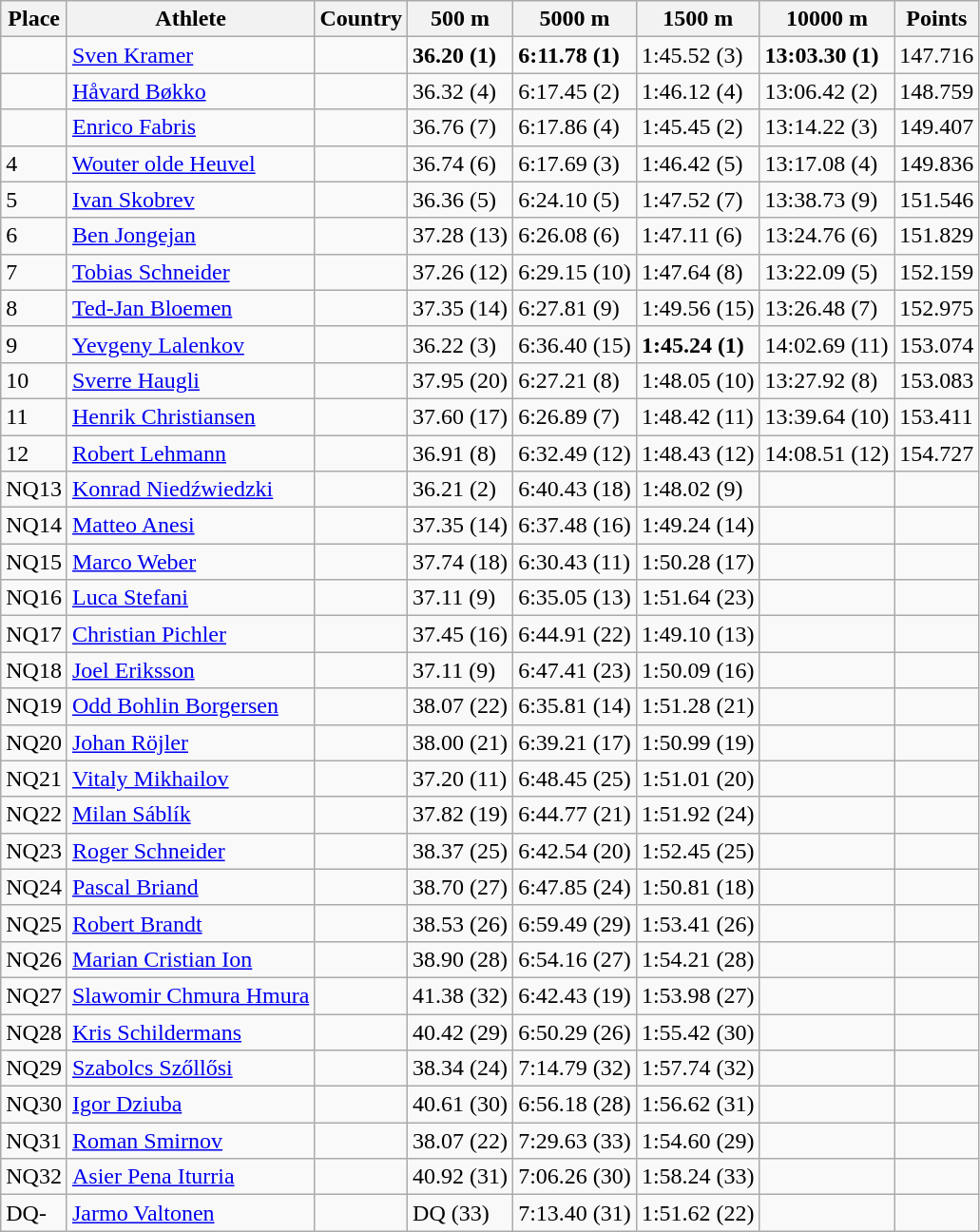<table class="wikitable">
<tr>
<th>Place</th>
<th>Athlete</th>
<th>Country</th>
<th>500 m</th>
<th>5000 m</th>
<th>1500 m</th>
<th>10000 m</th>
<th>Points</th>
</tr>
<tr>
<td></td>
<td><a href='#'>Sven Kramer</a></td>
<td></td>
<td><strong>36.20 (1)</strong></td>
<td><strong>6:11.78 (1)</strong></td>
<td>1:45.52 (3)</td>
<td><strong>13:03.30 (1)</strong></td>
<td>147.716</td>
</tr>
<tr>
<td></td>
<td><a href='#'>Håvard Bøkko</a></td>
<td></td>
<td>36.32 (4)</td>
<td>6:17.45 (2)</td>
<td>1:46.12 (4)</td>
<td>13:06.42 (2)</td>
<td>148.759</td>
</tr>
<tr>
<td></td>
<td><a href='#'>Enrico Fabris</a></td>
<td></td>
<td>36.76 (7)</td>
<td>6:17.86 (4)</td>
<td>1:45.45 (2)</td>
<td>13:14.22 (3)</td>
<td>149.407</td>
</tr>
<tr>
<td>4</td>
<td><a href='#'>Wouter olde Heuvel</a></td>
<td></td>
<td>36.74 (6)</td>
<td>6:17.69 (3)</td>
<td>1:46.42 (5)</td>
<td>13:17.08 (4)</td>
<td>149.836</td>
</tr>
<tr>
<td>5</td>
<td><a href='#'>Ivan Skobrev</a></td>
<td></td>
<td>36.36 (5)</td>
<td>6:24.10 (5)</td>
<td>1:47.52 (7)</td>
<td>13:38.73 (9)</td>
<td>151.546</td>
</tr>
<tr>
<td>6</td>
<td><a href='#'>Ben Jongejan</a></td>
<td></td>
<td>37.28 (13)</td>
<td>6:26.08 (6)</td>
<td>1:47.11 (6)</td>
<td>13:24.76 (6)</td>
<td>151.829</td>
</tr>
<tr>
<td>7</td>
<td><a href='#'>Tobias Schneider</a></td>
<td></td>
<td>37.26 (12)</td>
<td>6:29.15 (10)</td>
<td>1:47.64 (8)</td>
<td>13:22.09 (5)</td>
<td>152.159</td>
</tr>
<tr>
<td>8</td>
<td><a href='#'>Ted-Jan Bloemen</a></td>
<td></td>
<td>37.35 (14)</td>
<td>6:27.81 (9)</td>
<td>1:49.56 (15)</td>
<td>13:26.48 (7)</td>
<td>152.975</td>
</tr>
<tr>
<td>9</td>
<td><a href='#'>Yevgeny Lalenkov</a></td>
<td></td>
<td>36.22 (3)</td>
<td>6:36.40 (15)</td>
<td><strong>1:45.24 (1)</strong></td>
<td>14:02.69 (11)</td>
<td>153.074</td>
</tr>
<tr>
<td>10</td>
<td><a href='#'>Sverre Haugli</a></td>
<td></td>
<td>37.95 (20)</td>
<td>6:27.21 (8)</td>
<td>1:48.05 (10)</td>
<td>13:27.92 (8)</td>
<td>153.083</td>
</tr>
<tr>
<td>11</td>
<td><a href='#'>Henrik Christiansen</a></td>
<td></td>
<td>37.60 (17)</td>
<td>6:26.89 (7)</td>
<td>1:48.42 (11)</td>
<td>13:39.64 (10)</td>
<td>153.411</td>
</tr>
<tr>
<td>12</td>
<td><a href='#'>Robert Lehmann</a></td>
<td></td>
<td>36.91 (8)</td>
<td>6:32.49 (12)</td>
<td>1:48.43 (12)</td>
<td>14:08.51 (12)</td>
<td>154.727</td>
</tr>
<tr>
<td>NQ13</td>
<td><a href='#'>Konrad Niedźwiedzki</a></td>
<td></td>
<td>36.21 (2)</td>
<td>6:40.43 (18)</td>
<td>1:48.02 (9)</td>
<td></td>
<td></td>
</tr>
<tr>
<td>NQ14</td>
<td><a href='#'>Matteo Anesi</a></td>
<td></td>
<td>37.35 (14)</td>
<td>6:37.48 (16)</td>
<td>1:49.24 (14)</td>
<td></td>
<td></td>
</tr>
<tr>
<td>NQ15</td>
<td><a href='#'>Marco Weber</a></td>
<td></td>
<td>37.74 (18)</td>
<td>6:30.43 (11)</td>
<td>1:50.28 (17)</td>
<td></td>
<td></td>
</tr>
<tr>
<td>NQ16</td>
<td><a href='#'>Luca Stefani</a></td>
<td></td>
<td>37.11 (9)</td>
<td>6:35.05 (13)</td>
<td>1:51.64 (23)</td>
<td></td>
<td></td>
</tr>
<tr>
<td>NQ17</td>
<td><a href='#'>Christian Pichler</a></td>
<td></td>
<td>37.45 (16)</td>
<td>6:44.91 (22)</td>
<td>1:49.10 (13)</td>
<td></td>
<td></td>
</tr>
<tr>
<td>NQ18</td>
<td><a href='#'>Joel Eriksson</a></td>
<td></td>
<td>37.11 (9)</td>
<td>6:47.41 (23)</td>
<td>1:50.09 (16)</td>
<td></td>
<td></td>
</tr>
<tr>
<td>NQ19</td>
<td><a href='#'>Odd Bohlin Borgersen</a></td>
<td></td>
<td>38.07 (22)</td>
<td>6:35.81 (14)</td>
<td>1:51.28 (21)</td>
<td></td>
<td></td>
</tr>
<tr>
<td>NQ20</td>
<td><a href='#'>Johan Röjler</a></td>
<td></td>
<td>38.00 (21)</td>
<td>6:39.21 (17)</td>
<td>1:50.99 (19)</td>
<td></td>
<td></td>
</tr>
<tr>
<td>NQ21</td>
<td><a href='#'>Vitaly Mikhailov</a></td>
<td></td>
<td>37.20 (11)</td>
<td>6:48.45 (25)</td>
<td>1:51.01 (20)</td>
<td></td>
<td></td>
</tr>
<tr>
<td>NQ22</td>
<td><a href='#'>Milan Sáblík</a></td>
<td></td>
<td>37.82 (19)</td>
<td>6:44.77 (21)</td>
<td>1:51.92 (24)</td>
<td></td>
<td></td>
</tr>
<tr>
<td>NQ23</td>
<td><a href='#'>Roger Schneider</a></td>
<td></td>
<td>38.37 (25)</td>
<td>6:42.54 (20)</td>
<td>1:52.45 (25)</td>
<td></td>
<td></td>
</tr>
<tr>
<td>NQ24</td>
<td><a href='#'>Pascal Briand</a></td>
<td></td>
<td>38.70 (27)</td>
<td>6:47.85 (24)</td>
<td>1:50.81 (18)</td>
<td></td>
<td></td>
</tr>
<tr>
<td>NQ25</td>
<td><a href='#'>Robert Brandt</a></td>
<td></td>
<td>38.53 (26)</td>
<td>6:59.49 (29)</td>
<td>1:53.41 (26)</td>
<td></td>
<td></td>
</tr>
<tr>
<td>NQ26</td>
<td><a href='#'>Marian Cristian Ion</a></td>
<td></td>
<td>38.90 (28)</td>
<td>6:54.16 (27)</td>
<td>1:54.21 (28)</td>
<td></td>
<td></td>
</tr>
<tr>
<td>NQ27</td>
<td><a href='#'>Slawomir Chmura Hmura</a></td>
<td></td>
<td>41.38 (32)</td>
<td>6:42.43 (19)</td>
<td>1:53.98 (27)</td>
<td></td>
<td></td>
</tr>
<tr>
<td>NQ28</td>
<td><a href='#'>Kris Schildermans</a></td>
<td></td>
<td>40.42 (29)</td>
<td>6:50.29 (26)</td>
<td>1:55.42 (30)</td>
<td></td>
<td></td>
</tr>
<tr>
<td>NQ29</td>
<td><a href='#'>Szabolcs Szőllősi</a></td>
<td></td>
<td>38.34 (24)</td>
<td>7:14.79 (32)</td>
<td>1:57.74 (32)</td>
<td></td>
<td></td>
</tr>
<tr>
<td>NQ30</td>
<td><a href='#'>Igor Dziuba</a></td>
<td></td>
<td>40.61 (30)</td>
<td>6:56.18 (28)</td>
<td>1:56.62 (31)</td>
<td></td>
<td></td>
</tr>
<tr>
<td>NQ31</td>
<td><a href='#'>Roman Smirnov</a></td>
<td></td>
<td>38.07 (22)</td>
<td>7:29.63 (33)</td>
<td>1:54.60 (29)</td>
<td></td>
<td></td>
</tr>
<tr>
<td>NQ32</td>
<td><a href='#'>Asier Pena Iturria</a></td>
<td></td>
<td>40.92 (31)</td>
<td>7:06.26 (30)</td>
<td>1:58.24 (33)</td>
<td></td>
<td></td>
</tr>
<tr>
<td>DQ-</td>
<td><a href='#'>Jarmo Valtonen</a></td>
<td></td>
<td>DQ (33)</td>
<td>7:13.40 (31)</td>
<td>1:51.62 (22)</td>
<td></td>
<td></td>
</tr>
</table>
